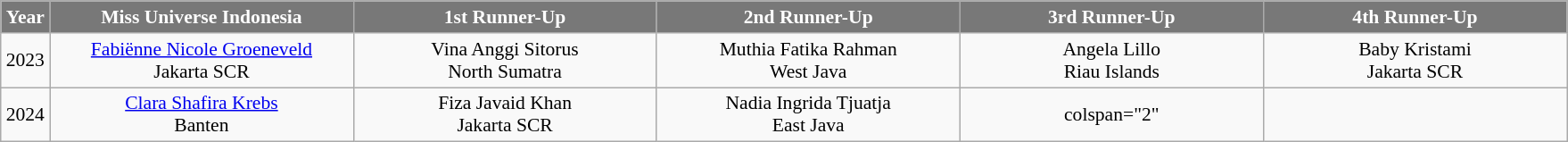<table class="wikitable " style="font-size: 90%; text-align:center;">
<tr>
<th width="30" style="background-color:#787878;color:#FFFFFF;">Year</th>
<th width="220" style="background-color:#787878;color:#FFFFFF;">Miss Universe Indonesia</th>
<th width="220" style="background-color:#787878;color:#FFFFFF;">1st Runner-Up</th>
<th width="220" style="background-color:#787878;color:#FFFFFF;">2nd Runner-Up</th>
<th width="220" style="background-color:#787878;color:#FFFFFF;">3rd Runner-Up</th>
<th width="220" style="background-color:#787878;color:#FFFFFF;">4th Runner-Up</th>
</tr>
<tr>
<td>2023</td>
<td><a href='#'>Fabiënne Nicole Groeneveld</a><br>Jakarta SCR</td>
<td>Vina Anggi Sitorus<br>North Sumatra</td>
<td>Muthia Fatika Rahman<br>West Java</td>
<td>Angela Lillo<br>Riau Islands</td>
<td>Baby Kristami<br>Jakarta SCR</td>
</tr>
<tr>
<td>2024</td>
<td><a href='#'>Clara Shafira Krebs</a><br>Banten</td>
<td>Fiza Javaid Khan<br>Jakarta SCR</td>
<td>Nadia Ingrida Tjuatja<br>East Java</td>
<td>colspan="2" </td>
</tr>
</table>
